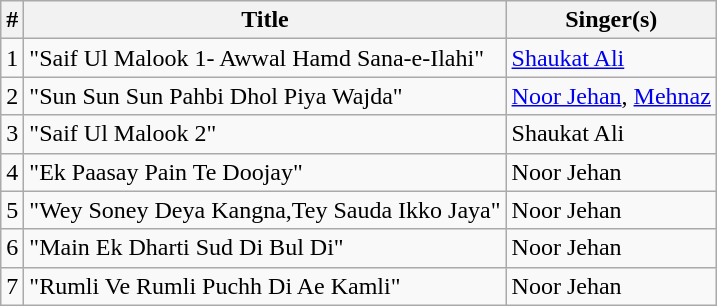<table class="wikitable">
<tr>
<th>#</th>
<th>Title</th>
<th>Singer(s)</th>
</tr>
<tr>
<td>1</td>
<td>"Saif Ul Malook 1- Awwal Hamd Sana-e-Ilahi"</td>
<td><a href='#'>Shaukat Ali</a></td>
</tr>
<tr>
<td>2</td>
<td>"Sun Sun Sun Pahbi Dhol Piya Wajda"</td>
<td><a href='#'>Noor Jehan</a>, <a href='#'>Mehnaz</a></td>
</tr>
<tr>
<td>3</td>
<td>"Saif Ul Malook 2"</td>
<td>Shaukat Ali</td>
</tr>
<tr>
<td>4</td>
<td>"Ek Paasay Pain Te Doojay"</td>
<td>Noor Jehan</td>
</tr>
<tr>
<td>5</td>
<td>"Wey Soney Deya Kangna,Tey Sauda Ikko Jaya"</td>
<td>Noor Jehan</td>
</tr>
<tr>
<td>6</td>
<td>"Main Ek Dharti Sud Di Bul Di"</td>
<td>Noor Jehan</td>
</tr>
<tr>
<td>7</td>
<td>"Rumli Ve Rumli Puchh Di Ae Kamli"</td>
<td>Noor Jehan</td>
</tr>
</table>
